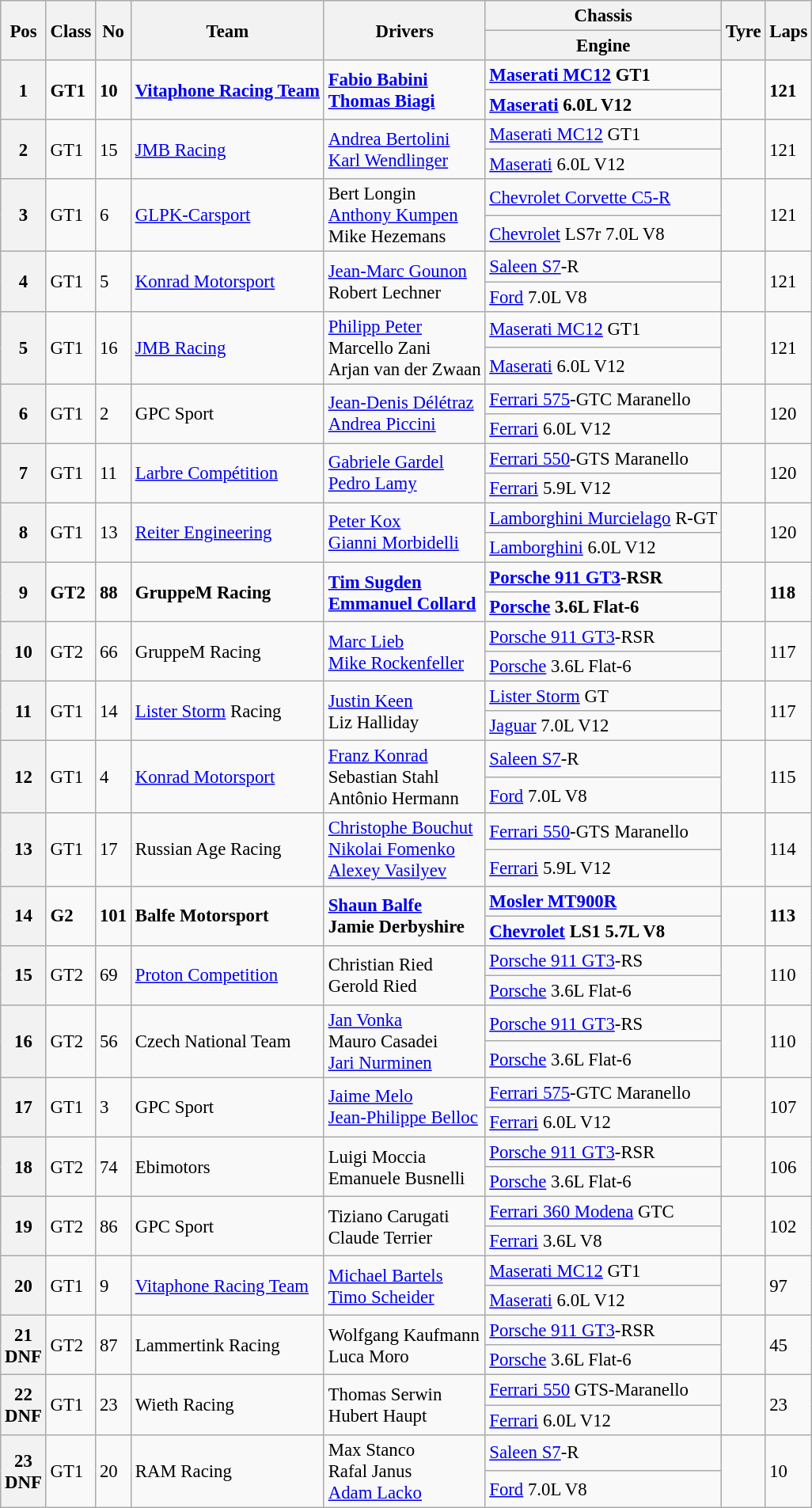<table class="wikitable" style="font-size: 95%;">
<tr>
<th rowspan=2>Pos</th>
<th rowspan=2>Class</th>
<th rowspan=2>No</th>
<th rowspan=2>Team</th>
<th rowspan=2>Drivers</th>
<th>Chassis</th>
<th rowspan=2>Tyre</th>
<th rowspan=2>Laps</th>
</tr>
<tr>
<th>Engine</th>
</tr>
<tr style="font-weight:bold">
<th rowspan=2>1</th>
<td rowspan=2>GT1</td>
<td rowspan=2>10</td>
<td rowspan=2> <a href='#'>Vitaphone Racing Team</a></td>
<td rowspan=2> <a href='#'>Fabio Babini</a><br> <a href='#'>Thomas Biagi</a></td>
<td><a href='#'>Maserati MC12</a> GT1</td>
<td rowspan=2></td>
<td rowspan=2>121</td>
</tr>
<tr style="font-weight:bold">
<td><a href='#'>Maserati</a> 6.0L V12</td>
</tr>
<tr>
<th rowspan=2>2</th>
<td rowspan=2>GT1</td>
<td rowspan=2>15</td>
<td rowspan=2> <a href='#'>JMB Racing</a></td>
<td rowspan=2> <a href='#'>Andrea Bertolini</a><br> <a href='#'>Karl Wendlinger</a></td>
<td><a href='#'>Maserati MC12</a> GT1</td>
<td rowspan=2></td>
<td rowspan=2>121</td>
</tr>
<tr>
<td><a href='#'>Maserati</a> 6.0L V12</td>
</tr>
<tr>
<th rowspan=2>3</th>
<td rowspan=2>GT1</td>
<td rowspan=2>6</td>
<td rowspan=2> <a href='#'>GLPK-Carsport</a></td>
<td rowspan=2> Bert Longin<br> <a href='#'>Anthony Kumpen</a><br> Mike Hezemans</td>
<td><a href='#'>Chevrolet Corvette C5-R</a></td>
<td rowspan=2></td>
<td rowspan=2>121</td>
</tr>
<tr>
<td><a href='#'>Chevrolet</a> LS7r 7.0L V8</td>
</tr>
<tr>
<th rowspan=2>4</th>
<td rowspan=2>GT1</td>
<td rowspan=2>5</td>
<td rowspan=2> <a href='#'>Konrad Motorsport</a></td>
<td rowspan=2> <a href='#'>Jean-Marc Gounon</a><br> Robert Lechner</td>
<td><a href='#'>Saleen S7</a>-R</td>
<td rowspan=2></td>
<td rowspan=2>121</td>
</tr>
<tr>
<td><a href='#'>Ford</a> 7.0L V8</td>
</tr>
<tr>
<th rowspan=2>5</th>
<td rowspan=2>GT1</td>
<td rowspan=2>16</td>
<td rowspan=2> <a href='#'>JMB Racing</a></td>
<td rowspan=2> <a href='#'>Philipp Peter</a><br> Marcello Zani<br> Arjan van der Zwaan</td>
<td><a href='#'>Maserati MC12</a> GT1</td>
<td rowspan=2></td>
<td rowspan=2>121</td>
</tr>
<tr>
<td><a href='#'>Maserati</a> 6.0L V12</td>
</tr>
<tr>
<th rowspan=2>6</th>
<td rowspan=2>GT1</td>
<td rowspan=2>2</td>
<td rowspan=2> GPC Sport</td>
<td rowspan=2> <a href='#'>Jean-Denis Délétraz</a><br> <a href='#'>Andrea Piccini</a></td>
<td><a href='#'>Ferrari 575</a>-GTC Maranello</td>
<td rowspan=2></td>
<td rowspan=2>120</td>
</tr>
<tr>
<td><a href='#'>Ferrari</a> 6.0L V12</td>
</tr>
<tr>
<th rowspan=2>7</th>
<td rowspan=2>GT1</td>
<td rowspan=2>11</td>
<td rowspan=2> <a href='#'>Larbre Compétition</a></td>
<td rowspan=2> <a href='#'>Gabriele Gardel</a><br> <a href='#'>Pedro Lamy</a></td>
<td><a href='#'>Ferrari 550</a>-GTS Maranello</td>
<td rowspan=2></td>
<td rowspan=2>120</td>
</tr>
<tr>
<td><a href='#'>Ferrari</a> 5.9L V12</td>
</tr>
<tr>
<th rowspan=2>8</th>
<td rowspan=2>GT1</td>
<td rowspan=2>13</td>
<td rowspan=2> <a href='#'>Reiter Engineering</a></td>
<td rowspan=2> <a href='#'>Peter Kox</a><br> <a href='#'>Gianni Morbidelli</a></td>
<td><a href='#'>Lamborghini Murcielago</a> R-GT</td>
<td rowspan=2></td>
<td rowspan=2>120</td>
</tr>
<tr>
<td><a href='#'>Lamborghini</a> 6.0L V12</td>
</tr>
<tr style="font-weight:bold">
<th rowspan=2>9</th>
<td rowspan=2>GT2</td>
<td rowspan=2>88</td>
<td rowspan=2> GruppeM Racing</td>
<td rowspan=2> <a href='#'>Tim Sugden</a><br> <a href='#'>Emmanuel Collard</a></td>
<td><a href='#'>Porsche 911 GT3</a>-RSR</td>
<td rowspan=2></td>
<td rowspan=2>118</td>
</tr>
<tr style="font-weight:bold">
<td><a href='#'>Porsche</a> 3.6L Flat-6</td>
</tr>
<tr>
<th rowspan=2>10</th>
<td rowspan=2>GT2</td>
<td rowspan=2>66</td>
<td rowspan=2> GruppeM Racing</td>
<td rowspan=2> <a href='#'>Marc Lieb</a><br> <a href='#'>Mike Rockenfeller</a></td>
<td><a href='#'>Porsche 911 GT3</a>-RSR</td>
<td rowspan=2></td>
<td rowspan=2>117</td>
</tr>
<tr>
<td><a href='#'>Porsche</a> 3.6L Flat-6</td>
</tr>
<tr>
<th rowspan=2>11</th>
<td rowspan=2>GT1</td>
<td rowspan=2>14</td>
<td rowspan=2> <a href='#'>Lister Storm</a> Racing</td>
<td rowspan=2> <a href='#'>Justin Keen</a><br> Liz Halliday</td>
<td><a href='#'>Lister Storm</a> GT</td>
<td rowspan=2></td>
<td rowspan=2>117</td>
</tr>
<tr>
<td><a href='#'>Jaguar</a> 7.0L V12</td>
</tr>
<tr>
<th rowspan=2>12</th>
<td rowspan=2>GT1</td>
<td rowspan=2>4</td>
<td rowspan=2> <a href='#'>Konrad Motorsport</a></td>
<td rowspan=2> <a href='#'>Franz Konrad</a><br> Sebastian Stahl<br> Antônio Hermann</td>
<td><a href='#'>Saleen S7</a>-R</td>
<td rowspan=2></td>
<td rowspan=2>115</td>
</tr>
<tr>
<td><a href='#'>Ford</a> 7.0L V8</td>
</tr>
<tr>
<th rowspan=2>13</th>
<td rowspan=2>GT1</td>
<td rowspan=2>17</td>
<td rowspan=2> Russian Age Racing</td>
<td rowspan=2> <a href='#'>Christophe Bouchut</a><br> <a href='#'>Nikolai Fomenko</a><br> <a href='#'>Alexey Vasilyev</a></td>
<td><a href='#'>Ferrari 550</a>-GTS Maranello</td>
<td rowspan=2></td>
<td rowspan=2>114</td>
</tr>
<tr>
<td><a href='#'>Ferrari</a> 5.9L V12</td>
</tr>
<tr style="font-weight:bold">
<th rowspan=2>14</th>
<td rowspan=2>G2</td>
<td rowspan=2>101</td>
<td rowspan=2> Balfe Motorsport</td>
<td rowspan=2> <a href='#'>Shaun Balfe</a><br> Jamie Derbyshire</td>
<td><a href='#'>Mosler MT900R</a></td>
<td rowspan=2></td>
<td rowspan=2>113</td>
</tr>
<tr style="font-weight:bold">
<td><a href='#'>Chevrolet</a> LS1 5.7L V8</td>
</tr>
<tr>
<th rowspan=2>15</th>
<td rowspan=2>GT2</td>
<td rowspan=2>69</td>
<td rowspan=2> <a href='#'>Proton Competition</a></td>
<td rowspan=2> Christian Ried<br> Gerold Ried</td>
<td><a href='#'>Porsche 911 GT3</a>-RS</td>
<td rowspan=2></td>
<td rowspan=2>110</td>
</tr>
<tr>
<td><a href='#'>Porsche</a> 3.6L Flat-6</td>
</tr>
<tr>
<th rowspan=2>16</th>
<td rowspan=2>GT2</td>
<td rowspan=2>56</td>
<td rowspan=2> Czech National Team</td>
<td rowspan=2> <a href='#'>Jan Vonka</a><br> Mauro Casadei<br> <a href='#'>Jari Nurminen</a></td>
<td><a href='#'>Porsche 911 GT3</a>-RS</td>
<td rowspan=2></td>
<td rowspan=2>110</td>
</tr>
<tr>
<td><a href='#'>Porsche</a> 3.6L Flat-6</td>
</tr>
<tr>
<th rowspan=2>17</th>
<td rowspan=2>GT1</td>
<td rowspan=2>3</td>
<td rowspan=2> GPC Sport</td>
<td rowspan=2> <a href='#'>Jaime Melo</a><br> <a href='#'>Jean-Philippe Belloc</a></td>
<td><a href='#'>Ferrari 575</a>-GTC Maranello</td>
<td rowspan=2></td>
<td rowspan=2>107</td>
</tr>
<tr>
<td><a href='#'>Ferrari</a> 6.0L V12</td>
</tr>
<tr>
<th rowspan=2>18</th>
<td rowspan=2>GT2</td>
<td rowspan=2>74</td>
<td rowspan=2> Ebimotors</td>
<td rowspan=2> Luigi Moccia<br> Emanuele Busnelli</td>
<td><a href='#'>Porsche 911 GT3</a>-RSR</td>
<td rowspan=2></td>
<td rowspan=2>106</td>
</tr>
<tr>
<td><a href='#'>Porsche</a> 3.6L Flat-6</td>
</tr>
<tr>
<th rowspan=2>19</th>
<td rowspan=2>GT2</td>
<td rowspan=2>86</td>
<td rowspan=2> GPC Sport</td>
<td rowspan=2> Tiziano Carugati<br> Claude Terrier</td>
<td><a href='#'>Ferrari 360 Modena</a> GTC</td>
<td rowspan=2></td>
<td rowspan=2>102</td>
</tr>
<tr>
<td><a href='#'>Ferrari</a> 3.6L V8</td>
</tr>
<tr>
<th rowspan=2>20</th>
<td rowspan=2>GT1</td>
<td rowspan=2>9</td>
<td rowspan=2> <a href='#'>Vitaphone Racing Team</a></td>
<td rowspan=2> <a href='#'>Michael Bartels</a><br> <a href='#'>Timo Scheider</a></td>
<td><a href='#'>Maserati MC12</a> GT1</td>
<td rowspan=2></td>
<td rowspan=2>97</td>
</tr>
<tr>
<td><a href='#'>Maserati</a> 6.0L V12</td>
</tr>
<tr>
<th rowspan=2>21<br>DNF</th>
<td rowspan=2>GT2</td>
<td rowspan=2>87</td>
<td rowspan=2> Lammertink Racing</td>
<td rowspan=2> Wolfgang Kaufmann<br> Luca Moro</td>
<td><a href='#'>Porsche 911 GT3</a>-RSR</td>
<td rowspan=2></td>
<td rowspan=2>45</td>
</tr>
<tr>
<td><a href='#'>Porsche</a> 3.6L Flat-6</td>
</tr>
<tr>
<th rowspan=2>22<br>DNF</th>
<td rowspan=2>GT1</td>
<td rowspan=2>23</td>
<td rowspan=2> Wieth Racing</td>
<td rowspan=2> Thomas Serwin<br> Hubert Haupt</td>
<td><a href='#'>Ferrari 550</a> GTS-Maranello</td>
<td rowspan=2></td>
<td rowspan=2>23</td>
</tr>
<tr>
<td><a href='#'>Ferrari</a> 6.0L V12</td>
</tr>
<tr>
<th rowspan=2>23<br>DNF</th>
<td rowspan=2>GT1</td>
<td rowspan=2>20</td>
<td rowspan=2> RAM Racing</td>
<td rowspan=2> Max Stanco<br> Rafal Janus<br> <a href='#'>Adam Lacko</a></td>
<td><a href='#'>Saleen S7</a>-R</td>
<td rowspan=2></td>
<td rowspan=2>10</td>
</tr>
<tr>
<td><a href='#'>Ford</a> 7.0L V8</td>
</tr>
</table>
